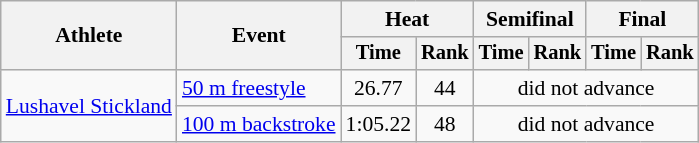<table class="wikitable" style="text-align:center; font-size:90%">
<tr>
<th rowspan="2">Athlete</th>
<th rowspan="2">Event</th>
<th colspan="2">Heat</th>
<th colspan="2">Semifinal</th>
<th colspan="2">Final</th>
</tr>
<tr style="font-size:95%">
<th>Time</th>
<th>Rank</th>
<th>Time</th>
<th>Rank</th>
<th>Time</th>
<th>Rank</th>
</tr>
<tr>
<td align=left rowspan=2><a href='#'>Lushavel Stickland</a></td>
<td align=left><a href='#'>50 m freestyle</a></td>
<td>26.77</td>
<td>44</td>
<td colspan=4>did not advance</td>
</tr>
<tr>
<td align=left><a href='#'>100 m backstroke</a></td>
<td>1:05.22</td>
<td>48</td>
<td colspan=4>did not advance</td>
</tr>
</table>
